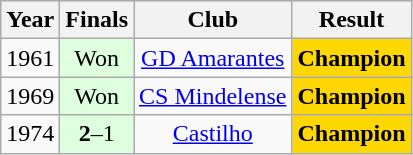<table class="wikitable">
<tr style="background:#efefef;">
<th>Year</th>
<th>Finals</th>
<th>Club</th>
<th>Result</th>
</tr>
<tr align=center>
<td>1961</td>
<td bgcolor=#dfd>Won</td>
<td><a href='#'>GD Amarantes</a></td>
<td bgcolor=gold><strong>Champion</strong></td>
</tr>
<tr align=center>
<td>1969</td>
<td bgcolor=#dfd>Won</td>
<td><a href='#'>CS Mindelense</a></td>
<td bgcolor=gold><strong>Champion</strong></td>
</tr>
<tr align=center>
<td>1974</td>
<td bgcolor=#dfd><strong>2</strong>–1</td>
<td><a href='#'>Castilho</a></td>
<td bgcolor=gold><strong>Champion</strong></td>
</tr>
</table>
